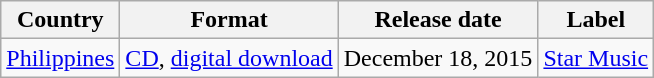<table class="wikitable">
<tr>
<th>Country</th>
<th>Format</th>
<th>Release date</th>
<th>Label</th>
</tr>
<tr>
<td><a href='#'>Philippines</a></td>
<td><a href='#'>CD</a>, <a href='#'>digital download</a></td>
<td>December 18, 2015</td>
<td><a href='#'>Star Music</a></td>
</tr>
</table>
